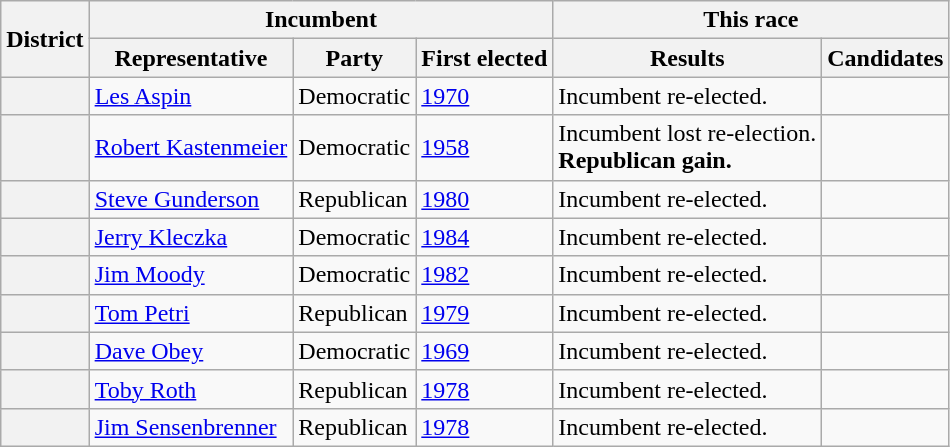<table class=wikitable>
<tr>
<th rowspan=2>District</th>
<th colspan=3>Incumbent</th>
<th colspan=2>This race</th>
</tr>
<tr>
<th>Representative</th>
<th>Party</th>
<th>First elected</th>
<th>Results</th>
<th>Candidates</th>
</tr>
<tr>
<th></th>
<td><a href='#'>Les Aspin</a></td>
<td>Democratic</td>
<td><a href='#'>1970</a></td>
<td>Incumbent re-elected.</td>
<td nowrap></td>
</tr>
<tr>
<th></th>
<td><a href='#'>Robert Kastenmeier</a></td>
<td>Democratic</td>
<td><a href='#'>1958</a></td>
<td>Incumbent lost re-election.<br><strong>Republican gain.</strong></td>
<td nowrap></td>
</tr>
<tr>
<th></th>
<td><a href='#'>Steve Gunderson</a></td>
<td>Republican</td>
<td><a href='#'>1980</a></td>
<td>Incumbent re-elected.</td>
<td nowrap></td>
</tr>
<tr>
<th></th>
<td><a href='#'>Jerry Kleczka</a></td>
<td>Democratic</td>
<td><a href='#'>1984</a></td>
<td>Incumbent re-elected.</td>
<td nowrap></td>
</tr>
<tr>
<th></th>
<td><a href='#'>Jim Moody</a></td>
<td>Democratic</td>
<td><a href='#'>1982</a></td>
<td>Incumbent re-elected.</td>
<td nowrap></td>
</tr>
<tr>
<th></th>
<td><a href='#'>Tom Petri</a></td>
<td>Republican</td>
<td><a href='#'>1979 </a></td>
<td>Incumbent re-elected.</td>
<td nowrap></td>
</tr>
<tr>
<th></th>
<td><a href='#'>Dave Obey</a></td>
<td>Democratic</td>
<td><a href='#'>1969 </a></td>
<td>Incumbent re-elected.</td>
<td nowrap></td>
</tr>
<tr>
<th></th>
<td><a href='#'>Toby Roth</a></td>
<td>Republican</td>
<td><a href='#'>1978</a></td>
<td>Incumbent re-elected.</td>
<td nowrap></td>
</tr>
<tr>
<th></th>
<td><a href='#'>Jim Sensenbrenner</a></td>
<td>Republican</td>
<td><a href='#'>1978</a></td>
<td>Incumbent re-elected.</td>
<td nowrap></td>
</tr>
</table>
